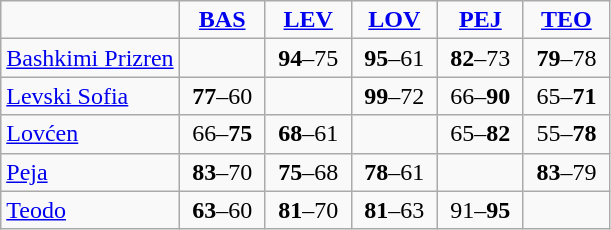<table style="text-align: center" class="wikitable">
<tr>
<td></td>
<td width=50><strong><a href='#'>BAS</a></strong></td>
<td width=50><strong><a href='#'>LEV</a></strong></td>
<td width=50><strong><a href='#'>LOV</a></strong></td>
<td width=50><strong><a href='#'>PEJ</a></strong></td>
<td width=50><strong><a href='#'>TEO</a></strong></td>
</tr>
<tr>
<td align=left> <a href='#'>Bashkimi Prizren</a></td>
<td></td>
<td><strong>94</strong>–75</td>
<td><strong>95</strong>–61</td>
<td><strong>82</strong>–73</td>
<td><strong>79</strong>–78</td>
</tr>
<tr>
<td align=left> <a href='#'>Levski Sofia</a></td>
<td><strong>77</strong>–60</td>
<td></td>
<td><strong>99</strong>–72</td>
<td>66–<strong>90</strong></td>
<td>65–<strong>71</strong></td>
</tr>
<tr>
<td align=left> <a href='#'>Lovćen</a></td>
<td>66–<strong>75</strong></td>
<td><strong>68</strong>–61</td>
<td></td>
<td>65–<strong>82</strong></td>
<td>55–<strong>78</strong></td>
</tr>
<tr>
<td align=left> <a href='#'>Peja</a></td>
<td><strong>83</strong>–70</td>
<td><strong>75</strong>–68</td>
<td><strong>78</strong>–61</td>
<td></td>
<td><strong>83</strong>–79</td>
</tr>
<tr>
<td align=left> <a href='#'>Teodo</a></td>
<td><strong>63</strong>–60</td>
<td><strong>81</strong>–70</td>
<td><strong>81</strong>–63</td>
<td>91–<strong>95</strong></td>
<td></td>
</tr>
</table>
